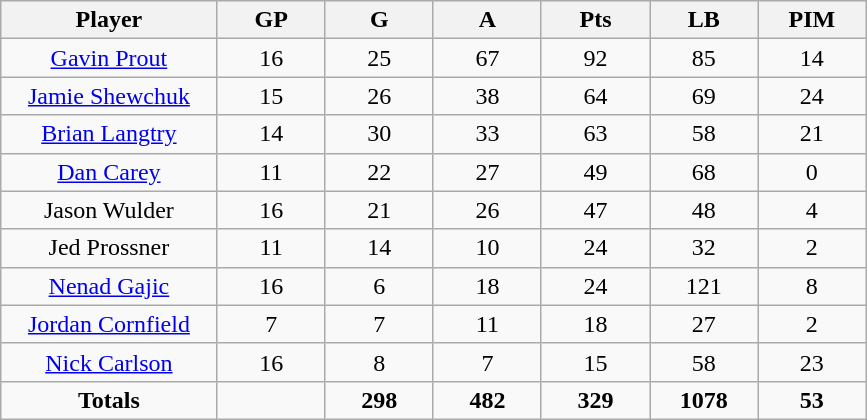<table class="wikitable sortable">
<tr align=center>
<th width="20%">Player</th>
<th width="10%">GP</th>
<th width="10%">G</th>
<th width="10%">A</th>
<th width="10%">Pts</th>
<th width="10%">LB</th>
<th width="10%">PIM</th>
</tr>
<tr align=center>
<td><a href='#'>Gavin Prout</a></td>
<td>16</td>
<td>25</td>
<td>67</td>
<td>92</td>
<td>85</td>
<td>14</td>
</tr>
<tr align=center>
<td><a href='#'>Jamie Shewchuk</a></td>
<td>15</td>
<td>26</td>
<td>38</td>
<td>64</td>
<td>69</td>
<td>24</td>
</tr>
<tr align=center>
<td><a href='#'>Brian Langtry</a></td>
<td>14</td>
<td>30</td>
<td>33</td>
<td>63</td>
<td>58</td>
<td>21</td>
</tr>
<tr align=center>
<td><a href='#'>Dan Carey</a></td>
<td>11</td>
<td>22</td>
<td>27</td>
<td>49</td>
<td>68</td>
<td>0</td>
</tr>
<tr align=center>
<td>Jason Wulder</td>
<td>16</td>
<td>21</td>
<td>26</td>
<td>47</td>
<td>48</td>
<td>4</td>
</tr>
<tr align=center>
<td>Jed Prossner</td>
<td>11</td>
<td>14</td>
<td>10</td>
<td>24</td>
<td>32</td>
<td>2</td>
</tr>
<tr align=center>
<td><a href='#'>Nenad Gajic</a></td>
<td>16</td>
<td>6</td>
<td>18</td>
<td>24</td>
<td>121</td>
<td>8</td>
</tr>
<tr align=center>
<td><a href='#'>Jordan Cornfield</a></td>
<td>7</td>
<td>7</td>
<td>11</td>
<td>18</td>
<td>27</td>
<td>2</td>
</tr>
<tr align=center>
<td><a href='#'>Nick Carlson</a></td>
<td>16</td>
<td>8</td>
<td>7</td>
<td>15</td>
<td>58</td>
<td>23</td>
</tr>
<tr align=center>
<td><strong>Totals</strong></td>
<td></td>
<td><strong>298</strong></td>
<td><strong>482</strong></td>
<td><strong>329</strong></td>
<td><strong>1078</strong></td>
<td><strong>53</strong></td>
</tr>
</table>
